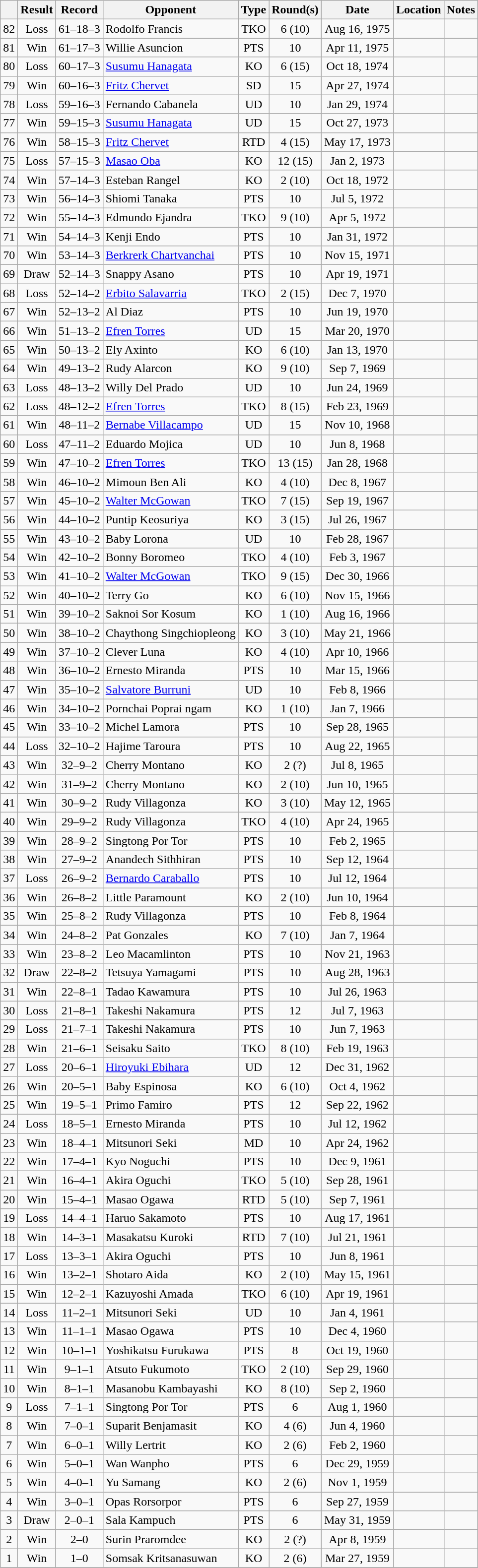<table class="wikitable" style="text-align:center">
<tr>
<th></th>
<th>Result</th>
<th>Record</th>
<th>Opponent</th>
<th>Type</th>
<th>Round(s)</th>
<th>Date</th>
<th>Location</th>
<th>Notes</th>
</tr>
<tr>
<td>82</td>
<td>Loss</td>
<td>61–18–3</td>
<td align=left>Rodolfo Francis</td>
<td>TKO</td>
<td>6 (10)</td>
<td>Aug 16, 1975</td>
<td style="text-align:left;"></td>
<td></td>
</tr>
<tr>
<td>81</td>
<td>Win</td>
<td>61–17–3</td>
<td align=left>Willie Asuncion</td>
<td>PTS</td>
<td>10</td>
<td>Apr 11, 1975</td>
<td style="text-align:left;"></td>
<td></td>
</tr>
<tr>
<td>80</td>
<td>Loss</td>
<td>60–17–3</td>
<td align=left><a href='#'>Susumu Hanagata</a></td>
<td>KO</td>
<td>6 (15)</td>
<td>Oct 18, 1974</td>
<td style="text-align:left;"></td>
<td style="text-align:left;"></td>
</tr>
<tr>
<td>79</td>
<td>Win</td>
<td>60–16–3</td>
<td align=left><a href='#'>Fritz Chervet</a></td>
<td>SD</td>
<td>15</td>
<td>Apr 27, 1974</td>
<td style="text-align:left;"></td>
<td style="text-align:left;"></td>
</tr>
<tr>
<td>78</td>
<td>Loss</td>
<td>59–16–3</td>
<td align=left>Fernando Cabanela</td>
<td>UD</td>
<td>10</td>
<td>Jan 29, 1974</td>
<td style="text-align:left;"></td>
<td></td>
</tr>
<tr>
<td>77</td>
<td>Win</td>
<td>59–15–3</td>
<td align=left><a href='#'>Susumu Hanagata</a></td>
<td>UD</td>
<td>15</td>
<td>Oct 27, 1973</td>
<td style="text-align:left;"></td>
<td style="text-align:left;"></td>
</tr>
<tr>
<td>76</td>
<td>Win</td>
<td>58–15–3</td>
<td align=left><a href='#'>Fritz Chervet</a></td>
<td>RTD</td>
<td>4 (15)</td>
<td>May 17, 1973</td>
<td style="text-align:left;"></td>
<td style="text-align:left;"></td>
</tr>
<tr>
<td>75</td>
<td>Loss</td>
<td>57–15–3</td>
<td align=left><a href='#'>Masao Oba</a></td>
<td>KO</td>
<td>12 (15)</td>
<td>Jan 2, 1973</td>
<td style="text-align:left;"></td>
<td style="text-align:left;"></td>
</tr>
<tr>
<td>74</td>
<td>Win</td>
<td>57–14–3</td>
<td align=left>Esteban Rangel</td>
<td>KO</td>
<td>2 (10)</td>
<td>Oct 18, 1972</td>
<td style="text-align:left;"></td>
<td></td>
</tr>
<tr>
<td>73</td>
<td>Win</td>
<td>56–14–3</td>
<td align=left>Shiomi Tanaka</td>
<td>PTS</td>
<td>10</td>
<td>Jul 5, 1972</td>
<td style="text-align:left;"></td>
<td></td>
</tr>
<tr>
<td>72</td>
<td>Win</td>
<td>55–14–3</td>
<td align=left>Edmundo Ejandra</td>
<td>TKO</td>
<td>9 (10)</td>
<td>Apr 5, 1972</td>
<td style="text-align:left;"></td>
<td></td>
</tr>
<tr>
<td>71</td>
<td>Win</td>
<td>54–14–3</td>
<td align=left>Kenji Endo</td>
<td>PTS</td>
<td>10</td>
<td>Jan 31, 1972</td>
<td style="text-align:left;"></td>
<td></td>
</tr>
<tr>
<td>70</td>
<td>Win</td>
<td>53–14–3</td>
<td align=left><a href='#'>Berkrerk Chartvanchai</a></td>
<td>PTS</td>
<td>10</td>
<td>Nov 15, 1971</td>
<td style="text-align:left;"></td>
<td></td>
</tr>
<tr>
<td>69</td>
<td>Draw</td>
<td>52–14–3</td>
<td align=left>Snappy Asano</td>
<td>PTS</td>
<td>10</td>
<td>Apr 19, 1971</td>
<td style="text-align:left;"></td>
<td></td>
</tr>
<tr>
<td>68</td>
<td>Loss</td>
<td>52–14–2</td>
<td align=left><a href='#'>Erbito Salavarria</a></td>
<td>TKO</td>
<td>2 (15)</td>
<td>Dec 7, 1970</td>
<td style="text-align:left;"></td>
<td style="text-align:left;"></td>
</tr>
<tr>
<td>67</td>
<td>Win</td>
<td>52–13–2</td>
<td align=left>Al Diaz</td>
<td>PTS</td>
<td>10</td>
<td>Jun 19, 1970</td>
<td style="text-align:left;"></td>
<td></td>
</tr>
<tr>
<td>66</td>
<td>Win</td>
<td>51–13–2</td>
<td align=left><a href='#'>Efren Torres</a></td>
<td>UD</td>
<td>15</td>
<td>Mar 20, 1970</td>
<td style="text-align:left;"></td>
<td style="text-align:left;"></td>
</tr>
<tr>
<td>65</td>
<td>Win</td>
<td>50–13–2</td>
<td align=left>Ely Axinto</td>
<td>KO</td>
<td>6 (10)</td>
<td>Jan 13, 1970</td>
<td style="text-align:left;"></td>
<td></td>
</tr>
<tr>
<td>64</td>
<td>Win</td>
<td>49–13–2</td>
<td align=left>Rudy Alarcon</td>
<td>KO</td>
<td>9 (10)</td>
<td>Sep 7, 1969</td>
<td style="text-align:left;"></td>
<td></td>
</tr>
<tr>
<td>63</td>
<td>Loss</td>
<td>48–13–2</td>
<td align=left>Willy Del Prado</td>
<td>UD</td>
<td>10</td>
<td>Jun 24, 1969</td>
<td style="text-align:left;"></td>
<td></td>
</tr>
<tr>
<td>62</td>
<td>Loss</td>
<td>48–12–2</td>
<td align=left><a href='#'>Efren Torres</a></td>
<td>TKO</td>
<td>8 (15)</td>
<td>Feb 23, 1969</td>
<td style="text-align:left;"></td>
<td style="text-align:left;"></td>
</tr>
<tr>
<td>61</td>
<td>Win</td>
<td>48–11–2</td>
<td align=left><a href='#'>Bernabe Villacampo</a></td>
<td>UD</td>
<td>15</td>
<td>Nov 10, 1968</td>
<td style="text-align:left;"></td>
<td style="text-align:left;"></td>
</tr>
<tr>
<td>60</td>
<td>Loss</td>
<td>47–11–2</td>
<td align=left>Eduardo Mojica</td>
<td>UD</td>
<td>10</td>
<td>Jun 8, 1968</td>
<td style="text-align:left;"></td>
<td></td>
</tr>
<tr>
<td>59</td>
<td>Win</td>
<td>47–10–2</td>
<td align=left><a href='#'>Efren Torres</a></td>
<td>TKO</td>
<td>13 (15)</td>
<td>Jan 28, 1968</td>
<td style="text-align:left;"></td>
<td style="text-align:left;"></td>
</tr>
<tr>
<td>58</td>
<td>Win</td>
<td>46–10–2</td>
<td align=left>Mimoun Ben Ali</td>
<td>KO</td>
<td>4 (10)</td>
<td>Dec 8, 1967</td>
<td style="text-align:left;"></td>
<td></td>
</tr>
<tr>
<td>57</td>
<td>Win</td>
<td>45–10–2</td>
<td align=left><a href='#'>Walter McGowan</a></td>
<td>TKO</td>
<td>7 (15)</td>
<td>Sep 19, 1967</td>
<td style="text-align:left;"></td>
<td style="text-align:left;"></td>
</tr>
<tr>
<td>56</td>
<td>Win</td>
<td>44–10–2</td>
<td align=left>Puntip Keosuriya</td>
<td>KO</td>
<td>3 (15)</td>
<td>Jul 26, 1967</td>
<td style="text-align:left;"></td>
<td style="text-align:left;"></td>
</tr>
<tr>
<td>55</td>
<td>Win</td>
<td>43–10–2</td>
<td align=left>Baby Lorona</td>
<td>UD</td>
<td>10</td>
<td>Feb 28, 1967</td>
<td style="text-align:left;"></td>
<td></td>
</tr>
<tr>
<td>54</td>
<td>Win</td>
<td>42–10–2</td>
<td align=left>Bonny Boromeo</td>
<td>TKO</td>
<td>4 (10)</td>
<td>Feb 3, 1967</td>
<td style="text-align:left;"></td>
<td></td>
</tr>
<tr>
<td>53</td>
<td>Win</td>
<td>41–10–2</td>
<td align=left><a href='#'>Walter McGowan</a></td>
<td>TKO</td>
<td>9 (15)</td>
<td>Dec 30, 1966</td>
<td style="text-align:left;"></td>
<td style="text-align:left;"></td>
</tr>
<tr>
<td>52</td>
<td>Win</td>
<td>40–10–2</td>
<td align=left>Terry Go</td>
<td>KO</td>
<td>6 (10)</td>
<td>Nov 15, 1966</td>
<td style="text-align:left;"></td>
<td></td>
</tr>
<tr>
<td>51</td>
<td>Win</td>
<td>39–10–2</td>
<td align=left>Saknoi Sor Kosum</td>
<td>KO</td>
<td>1 (10)</td>
<td>Aug 16, 1966</td>
<td style="text-align:left;"></td>
<td></td>
</tr>
<tr>
<td>50</td>
<td>Win</td>
<td>38–10–2</td>
<td align=left>Chaythong Singchiopleong</td>
<td>KO</td>
<td>3 (10)</td>
<td>May 21, 1966</td>
<td style="text-align:left;"></td>
<td></td>
</tr>
<tr>
<td>49</td>
<td>Win</td>
<td>37–10–2</td>
<td align=left>Clever Luna</td>
<td>KO</td>
<td>4 (10)</td>
<td>Apr 10, 1966</td>
<td style="text-align:left;"></td>
<td></td>
</tr>
<tr>
<td>48</td>
<td>Win</td>
<td>36–10–2</td>
<td align=left>Ernesto Miranda</td>
<td>PTS</td>
<td>10</td>
<td>Mar 15, 1966</td>
<td style="text-align:left;"></td>
<td></td>
</tr>
<tr>
<td>47</td>
<td>Win</td>
<td>35–10–2</td>
<td align=left><a href='#'>Salvatore Burruni</a></td>
<td>UD</td>
<td>10</td>
<td>Feb 8, 1966</td>
<td style="text-align:left;"></td>
<td></td>
</tr>
<tr>
<td>46</td>
<td>Win</td>
<td>34–10–2</td>
<td align=left>Pornchai Poprai ngam</td>
<td>KO</td>
<td>1 (10)</td>
<td>Jan 7, 1966</td>
<td style="text-align:left;"></td>
<td></td>
</tr>
<tr>
<td>45</td>
<td>Win</td>
<td>33–10–2</td>
<td align=left>Michel Lamora</td>
<td>PTS</td>
<td>10</td>
<td>Sep 28, 1965</td>
<td style="text-align:left;"></td>
<td></td>
</tr>
<tr>
<td>44</td>
<td>Loss</td>
<td>32–10–2</td>
<td align=left>Hajime Taroura</td>
<td>PTS</td>
<td>10</td>
<td>Aug 22, 1965</td>
<td style="text-align:left;"></td>
<td></td>
</tr>
<tr>
<td>43</td>
<td>Win</td>
<td>32–9–2</td>
<td align=left>Cherry Montano</td>
<td>KO</td>
<td>2 (?)</td>
<td>Jul 8, 1965</td>
<td style="text-align:left;"></td>
<td></td>
</tr>
<tr>
<td>42</td>
<td>Win</td>
<td>31–9–2</td>
<td align=left>Cherry Montano</td>
<td>KO</td>
<td>2 (10)</td>
<td>Jun 10, 1965</td>
<td style="text-align:left;"></td>
<td></td>
</tr>
<tr>
<td>41</td>
<td>Win</td>
<td>30–9–2</td>
<td align=left>Rudy Villagonza</td>
<td>KO</td>
<td>3 (10)</td>
<td>May 12, 1965</td>
<td style="text-align:left;"></td>
<td></td>
</tr>
<tr>
<td>40</td>
<td>Win</td>
<td>29–9–2</td>
<td align=left>Rudy Villagonza</td>
<td>TKO</td>
<td>4 (10)</td>
<td>Apr 24, 1965</td>
<td style="text-align:left;"></td>
<td></td>
</tr>
<tr>
<td>39</td>
<td>Win</td>
<td>28–9–2</td>
<td align=left>Singtong Por Tor</td>
<td>PTS</td>
<td>10</td>
<td>Feb 2, 1965</td>
<td style="text-align:left;"></td>
<td></td>
</tr>
<tr>
<td>38</td>
<td>Win</td>
<td>27–9–2</td>
<td align=left>Anandech Sithhiran</td>
<td>PTS</td>
<td>10</td>
<td>Sep 12, 1964</td>
<td style="text-align:left;"></td>
<td></td>
</tr>
<tr>
<td>37</td>
<td>Loss</td>
<td>26–9–2</td>
<td align=left><a href='#'>Bernardo Caraballo</a></td>
<td>PTS</td>
<td>10</td>
<td>Jul 12, 1964</td>
<td style="text-align:left;"></td>
<td></td>
</tr>
<tr>
<td>36</td>
<td>Win</td>
<td>26–8–2</td>
<td align=left>Little Paramount</td>
<td>KO</td>
<td>2 (10)</td>
<td>Jun 10, 1964</td>
<td style="text-align:left;"></td>
<td></td>
</tr>
<tr>
<td>35</td>
<td>Win</td>
<td>25–8–2</td>
<td align=left>Rudy Villagonza</td>
<td>PTS</td>
<td>10</td>
<td>Feb 8, 1964</td>
<td style="text-align:left;"></td>
<td></td>
</tr>
<tr>
<td>34</td>
<td>Win</td>
<td>24–8–2</td>
<td align=left>Pat Gonzales</td>
<td>KO</td>
<td>7 (10)</td>
<td>Jan 7, 1964</td>
<td style="text-align:left;"></td>
<td></td>
</tr>
<tr>
<td>33</td>
<td>Win</td>
<td>23–8–2</td>
<td align=left>Leo Macamlinton</td>
<td>PTS</td>
<td>10</td>
<td>Nov 21, 1963</td>
<td style="text-align:left;"></td>
<td></td>
</tr>
<tr>
<td>32</td>
<td>Draw</td>
<td>22–8–2</td>
<td align=left>Tetsuya Yamagami</td>
<td>PTS</td>
<td>10</td>
<td>Aug 28, 1963</td>
<td style="text-align:left;"></td>
<td></td>
</tr>
<tr>
<td>31</td>
<td>Win</td>
<td>22–8–1</td>
<td align=left>Tadao Kawamura</td>
<td>PTS</td>
<td>10</td>
<td>Jul 26, 1963</td>
<td style="text-align:left;"></td>
<td></td>
</tr>
<tr>
<td>30</td>
<td>Loss</td>
<td>21–8–1</td>
<td align=left>Takeshi Nakamura</td>
<td>PTS</td>
<td>12</td>
<td>Jul 7, 1963</td>
<td style="text-align:left;"></td>
<td style="text-align:left;"></td>
</tr>
<tr>
<td>29</td>
<td>Loss</td>
<td>21–7–1</td>
<td align=left>Takeshi Nakamura</td>
<td>PTS</td>
<td>10</td>
<td>Jun 7, 1963</td>
<td style="text-align:left;"></td>
<td></td>
</tr>
<tr>
<td>28</td>
<td>Win</td>
<td>21–6–1</td>
<td align=left>Seisaku Saito</td>
<td>TKO</td>
<td>8 (10)</td>
<td>Feb 19, 1963</td>
<td style="text-align:left;"></td>
<td></td>
</tr>
<tr>
<td>27</td>
<td>Loss</td>
<td>20–6–1</td>
<td align=left><a href='#'>Hiroyuki Ebihara</a></td>
<td>UD</td>
<td>12</td>
<td>Dec 31, 1962</td>
<td style="text-align:left;"></td>
<td></td>
</tr>
<tr>
<td>26</td>
<td>Win</td>
<td>20–5–1</td>
<td align=left>Baby Espinosa</td>
<td>KO</td>
<td>6 (10)</td>
<td>Oct 4, 1962</td>
<td style="text-align:left;"></td>
<td></td>
</tr>
<tr>
<td>25</td>
<td>Win</td>
<td>19–5–1</td>
<td align=left>Primo Famiro</td>
<td>PTS</td>
<td>12</td>
<td>Sep 22, 1962</td>
<td style="text-align:left;"></td>
<td style="text-align:left;"></td>
</tr>
<tr>
<td>24</td>
<td>Loss</td>
<td>18–5–1</td>
<td align=left>Ernesto Miranda</td>
<td>PTS</td>
<td>10</td>
<td>Jul 12, 1962</td>
<td style="text-align:left;"></td>
<td></td>
</tr>
<tr>
<td>23</td>
<td>Win</td>
<td>18–4–1</td>
<td align=left>Mitsunori Seki</td>
<td>MD</td>
<td>10</td>
<td>Apr 24, 1962</td>
<td style="text-align:left;"></td>
<td></td>
</tr>
<tr>
<td>22</td>
<td>Win</td>
<td>17–4–1</td>
<td align=left>Kyo Noguchi</td>
<td>PTS</td>
<td>10</td>
<td>Dec 9, 1961</td>
<td style="text-align:left;"></td>
<td></td>
</tr>
<tr>
<td>21</td>
<td>Win</td>
<td>16–4–1</td>
<td align=left>Akira Oguchi</td>
<td>TKO</td>
<td>5 (10)</td>
<td>Sep 28, 1961</td>
<td style="text-align:left;"></td>
<td></td>
</tr>
<tr>
<td>20</td>
<td>Win</td>
<td>15–4–1</td>
<td align=left>Masao Ogawa</td>
<td>RTD</td>
<td>5 (10)</td>
<td>Sep 7, 1961</td>
<td style="text-align:left;"></td>
<td></td>
</tr>
<tr>
<td>19</td>
<td>Loss</td>
<td>14–4–1</td>
<td align=left>Haruo Sakamoto</td>
<td>PTS</td>
<td>10</td>
<td>Aug 17, 1961</td>
<td style="text-align:left;"></td>
<td></td>
</tr>
<tr>
<td>18</td>
<td>Win</td>
<td>14–3–1</td>
<td align=left>Masakatsu Kuroki</td>
<td>RTD</td>
<td>7 (10)</td>
<td>Jul 21, 1961</td>
<td style="text-align:left;"></td>
<td></td>
</tr>
<tr>
<td>17</td>
<td>Loss</td>
<td>13–3–1</td>
<td align=left>Akira Oguchi</td>
<td>PTS</td>
<td>10</td>
<td>Jun 8, 1961</td>
<td style="text-align:left;"></td>
<td></td>
</tr>
<tr>
<td>16</td>
<td>Win</td>
<td>13–2–1</td>
<td align=left>Shotaro Aida</td>
<td>KO</td>
<td>2 (10)</td>
<td>May 15, 1961</td>
<td style="text-align:left;"></td>
<td></td>
</tr>
<tr>
<td>15</td>
<td>Win</td>
<td>12–2–1</td>
<td align=left>Kazuyoshi Amada</td>
<td>TKO</td>
<td>6 (10)</td>
<td>Apr 19, 1961</td>
<td style="text-align:left;"></td>
<td></td>
</tr>
<tr>
<td>14</td>
<td>Loss</td>
<td>11–2–1</td>
<td align=left>Mitsunori Seki</td>
<td>UD</td>
<td>10</td>
<td>Jan 4, 1961</td>
<td style="text-align:left;"></td>
<td></td>
</tr>
<tr>
<td>13</td>
<td>Win</td>
<td>11–1–1</td>
<td align=left>Masao Ogawa</td>
<td>PTS</td>
<td>10</td>
<td>Dec 4, 1960</td>
<td style="text-align:left;"></td>
<td></td>
</tr>
<tr>
<td>12</td>
<td>Win</td>
<td>10–1–1</td>
<td align=left>Yoshikatsu Furukawa</td>
<td>PTS</td>
<td>8</td>
<td>Oct 19, 1960</td>
<td style="text-align:left;"></td>
<td></td>
</tr>
<tr>
<td>11</td>
<td>Win</td>
<td>9–1–1</td>
<td align=left>Atsuto Fukumoto</td>
<td>TKO</td>
<td>2 (10)</td>
<td>Sep 29, 1960</td>
<td style="text-align:left;"></td>
<td></td>
</tr>
<tr>
<td>10</td>
<td>Win</td>
<td>8–1–1</td>
<td align=left>Masanobu Kambayashi</td>
<td>KO</td>
<td>8 (10)</td>
<td>Sep 2, 1960</td>
<td style="text-align:left;"></td>
<td></td>
</tr>
<tr>
<td>9</td>
<td>Loss</td>
<td>7–1–1</td>
<td align=left>Singtong Por Tor</td>
<td>PTS</td>
<td>6</td>
<td>Aug 1, 1960</td>
<td style="text-align:left;"></td>
<td></td>
</tr>
<tr>
<td>8</td>
<td>Win</td>
<td>7–0–1</td>
<td align=left>Suparit Benjamasit</td>
<td>KO</td>
<td>4 (6)</td>
<td>Jun 4, 1960</td>
<td style="text-align:left;"></td>
<td></td>
</tr>
<tr>
<td>7</td>
<td>Win</td>
<td>6–0–1</td>
<td align=left>Willy Lertrit</td>
<td>KO</td>
<td>2 (6)</td>
<td>Feb 2, 1960</td>
<td style="text-align:left;"></td>
<td></td>
</tr>
<tr>
<td>6</td>
<td>Win</td>
<td>5–0–1</td>
<td align=left>Wan Wanpho</td>
<td>PTS</td>
<td>6</td>
<td>Dec 29, 1959</td>
<td style="text-align:left;"></td>
<td></td>
</tr>
<tr>
<td>5</td>
<td>Win</td>
<td>4–0–1</td>
<td align=left>Yu Samang</td>
<td>KO</td>
<td>2 (6)</td>
<td>Nov 1, 1959</td>
<td style="text-align:left;"></td>
<td></td>
</tr>
<tr>
<td>4</td>
<td>Win</td>
<td>3–0–1</td>
<td align=left>Opas Rorsorpor</td>
<td>PTS</td>
<td>6</td>
<td>Sep 27, 1959</td>
<td style="text-align:left;"></td>
<td></td>
</tr>
<tr>
<td>3</td>
<td>Draw</td>
<td>2–0–1</td>
<td align=left>Sala Kampuch</td>
<td>PTS</td>
<td>6</td>
<td>May 31, 1959</td>
<td style="text-align:left;"></td>
<td></td>
</tr>
<tr>
<td>2</td>
<td>Win</td>
<td>2–0</td>
<td align=left>Surin Praromdee</td>
<td>KO</td>
<td>2 (?)</td>
<td>Apr 8, 1959</td>
<td style="text-align:left;"></td>
<td></td>
</tr>
<tr>
<td>1</td>
<td>Win</td>
<td>1–0</td>
<td align=left>Somsak Kritsanasuwan</td>
<td>KO</td>
<td>2 (6)</td>
<td>Mar 27, 1959</td>
<td style="text-align:left;"></td>
<td></td>
</tr>
<tr>
</tr>
</table>
